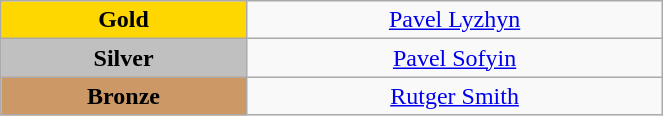<table class="wikitable" style="text-align:center; " width="35%">
<tr>
<td bgcolor="gold"><strong>Gold</strong></td>
<td><a href='#'>Pavel Lyzhyn</a><br>  <small><em></em></small></td>
</tr>
<tr>
<td bgcolor="silver"><strong>Silver</strong></td>
<td><a href='#'>Pavel Sofyin</a><br>  <small><em></em></small></td>
</tr>
<tr>
<td bgcolor="CC9966"><strong>Bronze</strong></td>
<td><a href='#'>Rutger Smith</a><br>  <small><em></em></small></td>
</tr>
</table>
